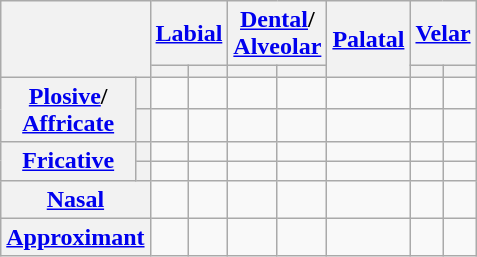<table class="wikitable" style="text-align:center;">
<tr>
<th rowspan="2" colspan="2"></th>
<th colspan="2"><a href='#'>Labial</a></th>
<th colspan="2"><a href='#'>Dental</a>/<br><a href='#'>Alveolar</a></th>
<th rowspan="2"><a href='#'>Palatal</a></th>
<th colspan="2"><a href='#'>Velar</a></th>
</tr>
<tr>
<th></th>
<th></th>
<th></th>
<th></th>
<th></th>
<th></th>
</tr>
<tr>
<th rowspan="2"><a href='#'>Plosive</a>/<br><a href='#'>Affricate</a></th>
<th></th>
<td></td>
<td></td>
<td></td>
<td></td>
<td></td>
<td></td>
<td></td>
</tr>
<tr>
<th></th>
<td></td>
<td></td>
<td></td>
<td></td>
<td></td>
<td></td>
<td></td>
</tr>
<tr>
<th rowspan="2"><a href='#'>Fricative</a></th>
<th></th>
<td></td>
<td></td>
<td></td>
<td></td>
<td></td>
<td></td>
<td></td>
</tr>
<tr>
<th></th>
<td></td>
<td></td>
<td></td>
<td></td>
<td></td>
<td></td>
<td></td>
</tr>
<tr>
<th colspan="2"><a href='#'>Nasal</a></th>
<td></td>
<td></td>
<td></td>
<td></td>
<td></td>
<td></td>
<td></td>
</tr>
<tr>
<th colspan="2"><a href='#'>Approximant</a></th>
<td></td>
<td></td>
<td></td>
<td></td>
<td></td>
<td></td>
<td></td>
</tr>
</table>
